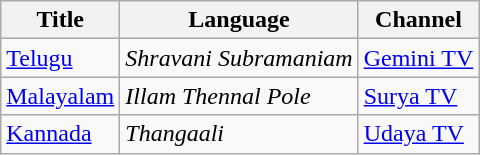<table class="wikitable sortable">
<tr>
<th>Title</th>
<th>Language</th>
<th>Channel</th>
</tr>
<tr>
<td><a href='#'>Telugu</a></td>
<td><em>Shravani Subramaniam</em></td>
<td><a href='#'>Gemini TV</a></td>
</tr>
<tr>
<td><a href='#'>Malayalam</a></td>
<td><em>Illam Thennal Pole</em></td>
<td><a href='#'>Surya TV</a></td>
</tr>
<tr>
<td><a href='#'>Kannada</a></td>
<td><em>Thangaali</em></td>
<td><a href='#'>Udaya TV</a></td>
</tr>
</table>
